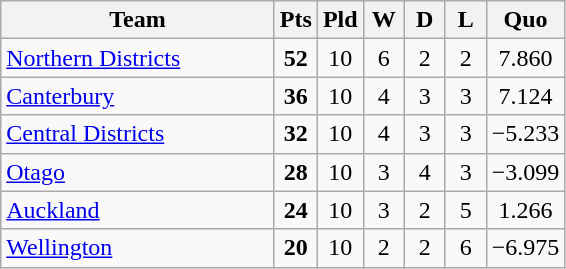<table class="wikitable" style="text-align:center;">
<tr>
<th width=175>Team</th>
<th width=20 abbr="Points">Pts</th>
<th width=20 abbr="Played">Pld</th>
<th width=20 abbr="Won">W</th>
<th width=20 abbr="Draw">D</th>
<th width=20 abbr="Lost">L</th>
<th width=20 abbr="Quotient">Quo</th>
</tr>
<tr style="background:#f9f9f9;">
<td style="text-align:left;"><a href='#'>Northern Districts</a></td>
<td><strong>52</strong></td>
<td>10</td>
<td>6</td>
<td>2</td>
<td>2</td>
<td>7.860</td>
</tr>
<tr style="background:#f9f9f9;">
<td style="text-align:left;"><a href='#'>Canterbury</a></td>
<td><strong>36</strong></td>
<td>10</td>
<td>4</td>
<td>3</td>
<td>3</td>
<td>7.124</td>
</tr>
<tr style="background:#f9f9f9;">
<td style="text-align:left;"><a href='#'>Central Districts</a></td>
<td><strong>32</strong></td>
<td>10</td>
<td>4</td>
<td>3</td>
<td>3</td>
<td>−5.233</td>
</tr>
<tr style="background:#f9f9f9;">
<td style="text-align:left;"><a href='#'>Otago</a></td>
<td><strong>28</strong></td>
<td>10</td>
<td>3</td>
<td>4</td>
<td>3</td>
<td>−3.099</td>
</tr>
<tr style="background:#f9f9f9;">
<td style="text-align:left;"><a href='#'>Auckland</a></td>
<td><strong>24</strong></td>
<td>10</td>
<td>3</td>
<td>2</td>
<td>5</td>
<td>1.266</td>
</tr>
<tr style="background:#f9f9f9;">
<td style="text-align:left;"><a href='#'>Wellington</a></td>
<td><strong>20</strong></td>
<td>10</td>
<td>2</td>
<td>2</td>
<td>6</td>
<td>−6.975</td>
</tr>
</table>
